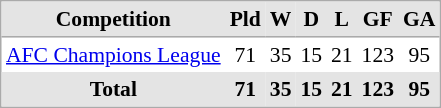<table align=left cellspacing="0" cellpadding="3" style="border:1px solid #AAAAAA;font-size:90%">
<tr bgcolor="#E4E4E4">
<th style="border-bottom:1px solid #AAAAAA">Competition</th>
<th style="border-bottom:1px solid #AAAAAA" align="center">Pld</th>
<th style="border-bottom:1px solid #AAAAAA" align="center">W</th>
<th style="border-bottom:1px solid #AAAAAA" align="center">D</th>
<th style="border-bottom:1px solid #AAAAAA" align="center">L</th>
<th style="border-bottom:1px solid #AAAAAA" align="center">GF</th>
<th style="border-bottom:1px solid #AAAAAA" align="center">GA</th>
</tr>
<tr>
<td><a href='#'>AFC Champions League</a></td>
<td align="center">71</td>
<td align="center">35</td>
<td align="center">15</td>
<td align="center">21</td>
<td align="center">123</td>
<td align="center">95</td>
</tr>
<tr>
</tr>
<tr style="background:#E4E4E4;">
<th ! colspan="1"  align="centre">Total</th>
<th>71</th>
<th>35</th>
<th>15</th>
<th>21</th>
<th>123</th>
<th>95</th>
</tr>
<tr>
</tr>
</table>
